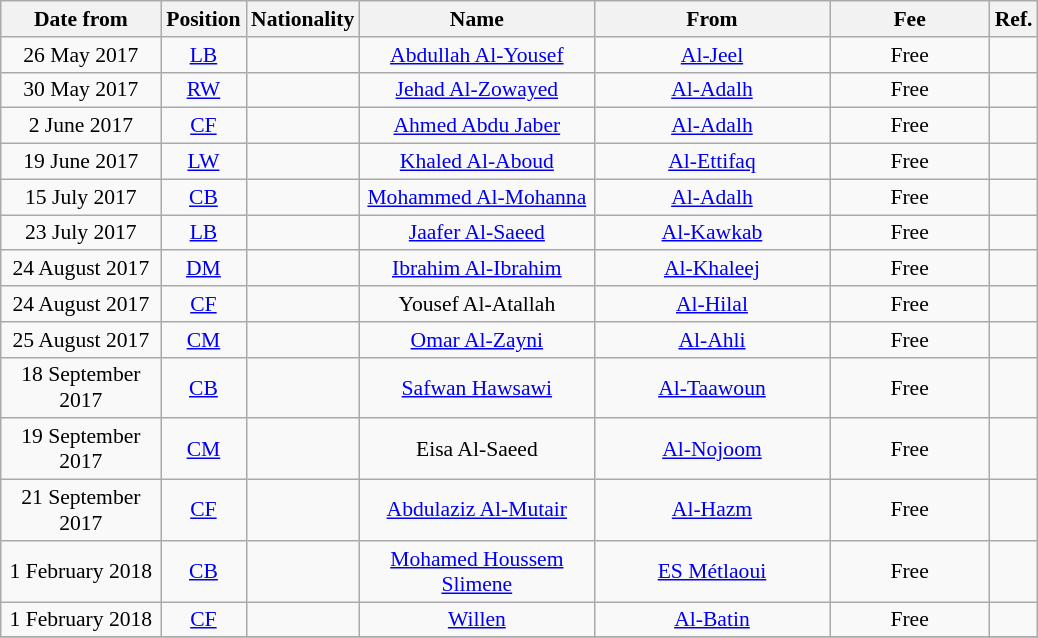<table class="wikitable"  style="text-align:center; font-size:90%; ">
<tr>
<th style="background:FFFFFF; color:#000000; width:100px;">Date from</th>
<th style="background:FFFFFF; color:#000000; width:50px;">Position</th>
<th style="background:FFFFFF; color:#000000; width:50px;">Nationality</th>
<th style="background:FFFFFF; color:#000000; width:150px;">Name</th>
<th style="background:FFFFFF; color:#000000; width:150px;">From</th>
<th style="background:FFFFFF; color:#000000; width:100px;">Fee</th>
<th style="background:FFFFFF; color:#000000; width:25px;">Ref.</th>
</tr>
<tr>
<td>26 May 2017</td>
<td><a href='#'>LB</a></td>
<td></td>
<td><a href='#'>Abdullah Al-Yousef</a></td>
<td><a href='#'>Al-Jeel</a></td>
<td>Free</td>
<td></td>
</tr>
<tr>
<td>30 May 2017</td>
<td><a href='#'>RW</a></td>
<td></td>
<td><a href='#'>Jehad Al-Zowayed</a></td>
<td><a href='#'>Al-Adalh</a></td>
<td>Free</td>
<td></td>
</tr>
<tr>
<td>2 June 2017</td>
<td><a href='#'>CF</a></td>
<td></td>
<td><a href='#'>Ahmed Abdu Jaber</a></td>
<td><a href='#'>Al-Adalh</a></td>
<td>Free</td>
<td></td>
</tr>
<tr>
<td>19 June 2017</td>
<td><a href='#'>LW</a></td>
<td></td>
<td><a href='#'>Khaled Al-Aboud</a></td>
<td><a href='#'>Al-Ettifaq</a></td>
<td>Free</td>
<td></td>
</tr>
<tr>
<td>15 July 2017</td>
<td><a href='#'>CB</a></td>
<td></td>
<td><a href='#'>Mohammed Al-Mohanna</a></td>
<td><a href='#'>Al-Adalh</a></td>
<td>Free</td>
<td></td>
</tr>
<tr>
<td>23 July 2017</td>
<td><a href='#'>LB</a></td>
<td></td>
<td><a href='#'>Jaafer Al-Saeed</a></td>
<td><a href='#'>Al-Kawkab</a></td>
<td>Free</td>
<td></td>
</tr>
<tr>
<td>24 August 2017</td>
<td><a href='#'>DM</a></td>
<td></td>
<td><a href='#'>Ibrahim Al-Ibrahim</a></td>
<td><a href='#'>Al-Khaleej</a></td>
<td>Free</td>
<td></td>
</tr>
<tr>
<td>24 August 2017</td>
<td><a href='#'>CF</a></td>
<td></td>
<td>Yousef Al-Atallah</td>
<td><a href='#'>Al-Hilal</a></td>
<td>Free</td>
<td></td>
</tr>
<tr>
<td>25 August 2017</td>
<td><a href='#'>CM</a></td>
<td></td>
<td><a href='#'>Omar Al-Zayni</a></td>
<td><a href='#'>Al-Ahli</a></td>
<td>Free</td>
<td></td>
</tr>
<tr>
<td>18 September 2017</td>
<td><a href='#'>CB</a></td>
<td></td>
<td><a href='#'>Safwan Hawsawi</a></td>
<td><a href='#'>Al-Taawoun</a></td>
<td>Free</td>
<td></td>
</tr>
<tr>
<td>19 September 2017</td>
<td><a href='#'>CM</a></td>
<td></td>
<td>Eisa Al-Saeed</td>
<td><a href='#'>Al-Nojoom</a></td>
<td>Free</td>
<td></td>
</tr>
<tr>
<td>21 September 2017</td>
<td><a href='#'>CF</a></td>
<td></td>
<td><a href='#'>Abdulaziz Al-Mutair</a></td>
<td><a href='#'>Al-Hazm</a></td>
<td>Free</td>
<td></td>
</tr>
<tr>
<td>1 February 2018</td>
<td><a href='#'>CB</a></td>
<td></td>
<td><a href='#'>Mohamed Houssem Slimene</a></td>
<td><a href='#'>ES Métlaoui</a></td>
<td>Free</td>
<td></td>
</tr>
<tr>
<td>1 February 2018</td>
<td><a href='#'>CF</a></td>
<td></td>
<td><a href='#'>Willen</a></td>
<td><a href='#'>Al-Batin</a></td>
<td>Free</td>
<td></td>
</tr>
<tr>
</tr>
</table>
